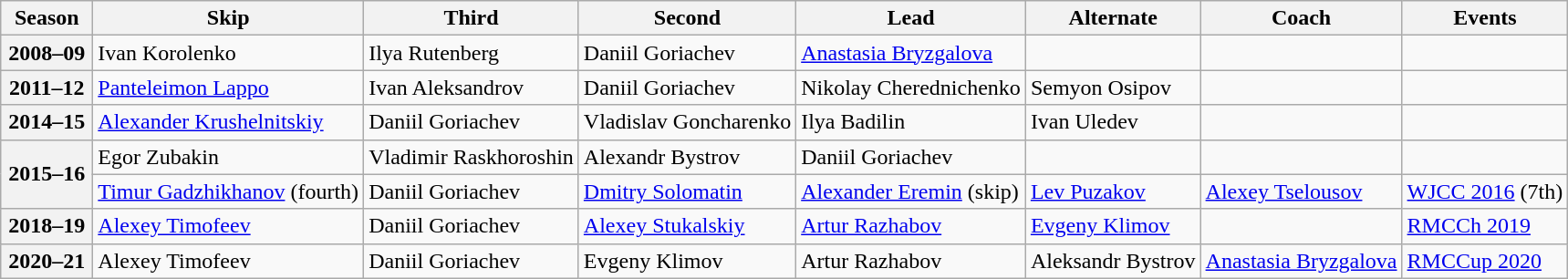<table class="wikitable">
<tr>
<th scope="col" width=60>Season</th>
<th scope="col">Skip</th>
<th scope="col">Third</th>
<th scope="col">Second</th>
<th scope="col">Lead</th>
<th scope="col">Alternate</th>
<th scope="col">Coach</th>
<th scope="col">Events</th>
</tr>
<tr>
<th scope="row">2008–09</th>
<td>Ivan Korolenko</td>
<td>Ilya Rutenberg</td>
<td>Daniil Goriachev</td>
<td><a href='#'>Anastasia Bryzgalova</a></td>
<td></td>
<td></td>
<td></td>
</tr>
<tr>
<th scope="row">2011–12</th>
<td><a href='#'>Panteleimon Lappo</a></td>
<td>Ivan Aleksandrov</td>
<td>Daniil Goriachev</td>
<td>Nikolay Cherednichenko</td>
<td>Semyon Osipov</td>
<td></td>
<td></td>
</tr>
<tr>
<th scope="row">2014–15</th>
<td><a href='#'>Alexander Krushelnitskiy</a></td>
<td>Daniil Goriachev</td>
<td>Vladislav Goncharenko</td>
<td>Ilya Badilin</td>
<td>Ivan Uledev</td>
<td></td>
<td></td>
</tr>
<tr>
<th scope="row" rowspan=2>2015–16</th>
<td>Egor Zubakin</td>
<td>Vladimir Raskhoroshin</td>
<td>Alexandr Bystrov</td>
<td>Daniil Goriachev</td>
<td></td>
<td></td>
<td></td>
</tr>
<tr>
<td><a href='#'>Timur Gadzhikhanov</a> (fourth)</td>
<td>Daniil Goriachev</td>
<td><a href='#'>Dmitry Solomatin</a></td>
<td><a href='#'>Alexander Eremin</a> (skip)</td>
<td><a href='#'>Lev Puzakov</a></td>
<td><a href='#'>Alexey Tselousov</a></td>
<td><a href='#'>WJCC 2016</a> (7th)</td>
</tr>
<tr>
<th scope="row">2018–19</th>
<td><a href='#'>Alexey Timofeev</a></td>
<td>Daniil Goriachev</td>
<td><a href='#'>Alexey Stukalskiy</a></td>
<td><a href='#'>Artur Razhabov</a></td>
<td><a href='#'>Evgeny Klimov</a></td>
<td></td>
<td><a href='#'>RMCCh 2019</a> </td>
</tr>
<tr>
<th scope="row">2020–21</th>
<td>Alexey Timofeev</td>
<td>Daniil Goriachev</td>
<td>Evgeny Klimov</td>
<td>Artur Razhabov</td>
<td>Aleksandr Bystrov</td>
<td><a href='#'>Anastasia Bryzgalova</a></td>
<td><a href='#'>RMCCup 2020</a> </td>
</tr>
</table>
